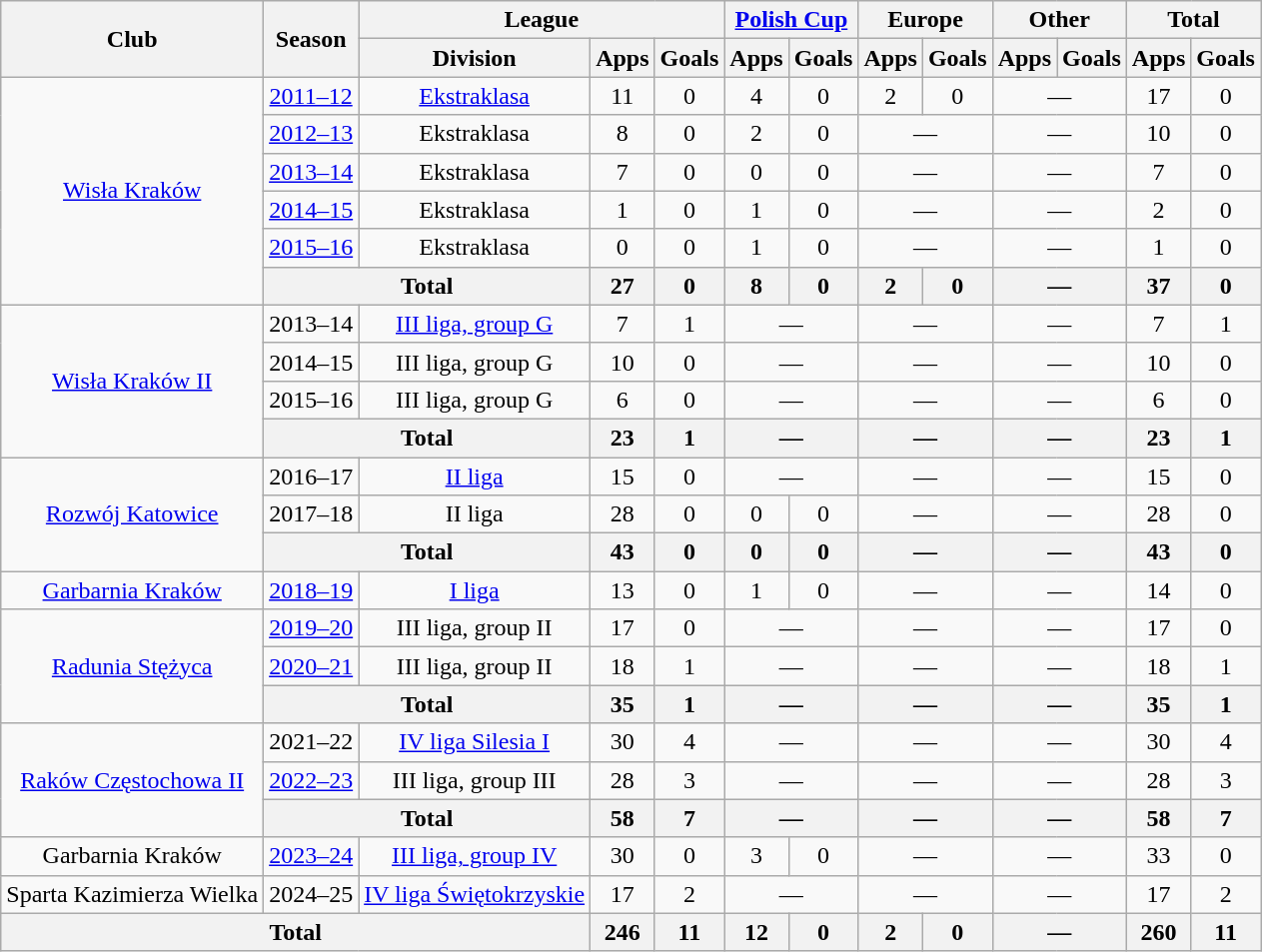<table class="wikitable" style="text-align: center;">
<tr>
<th rowspan="2">Club</th>
<th rowspan="2">Season</th>
<th colspan="3">League</th>
<th colspan="2"><a href='#'>Polish Cup</a></th>
<th colspan="2">Europe</th>
<th colspan="2">Other</th>
<th colspan="2">Total</th>
</tr>
<tr>
<th>Division</th>
<th>Apps</th>
<th>Goals</th>
<th>Apps</th>
<th>Goals</th>
<th>Apps</th>
<th>Goals</th>
<th>Apps</th>
<th>Goals</th>
<th>Apps</th>
<th>Goals</th>
</tr>
<tr>
<td rowspan="6"><a href='#'>Wisła Kraków</a></td>
<td><a href='#'>2011–12</a></td>
<td><a href='#'>Ekstraklasa</a></td>
<td>11</td>
<td>0</td>
<td>4</td>
<td>0</td>
<td>2</td>
<td>0</td>
<td colspan="2">—</td>
<td>17</td>
<td>0</td>
</tr>
<tr>
<td><a href='#'>2012–13</a></td>
<td>Ekstraklasa</td>
<td>8</td>
<td>0</td>
<td>2</td>
<td>0</td>
<td colspan="2">—</td>
<td colspan="2">—</td>
<td>10</td>
<td>0</td>
</tr>
<tr>
<td><a href='#'>2013–14</a></td>
<td>Ekstraklasa</td>
<td>7</td>
<td>0</td>
<td>0</td>
<td>0</td>
<td colspan="2">—</td>
<td colspan="2">—</td>
<td>7</td>
<td>0</td>
</tr>
<tr>
<td><a href='#'>2014–15</a></td>
<td>Ekstraklasa</td>
<td>1</td>
<td>0</td>
<td>1</td>
<td>0</td>
<td colspan="2">—</td>
<td colspan="2">—</td>
<td>2</td>
<td>0</td>
</tr>
<tr>
<td><a href='#'>2015–16</a></td>
<td>Ekstraklasa</td>
<td>0</td>
<td>0</td>
<td>1</td>
<td>0</td>
<td colspan="2">—</td>
<td colspan="2">—</td>
<td>1</td>
<td>0</td>
</tr>
<tr>
<th colspan="2">Total</th>
<th>27</th>
<th>0</th>
<th>8</th>
<th>0</th>
<th>2</th>
<th>0</th>
<th colspan="2">—</th>
<th>37</th>
<th>0</th>
</tr>
<tr>
<td rowspan="4"><a href='#'>Wisła Kraków II</a></td>
<td>2013–14</td>
<td><a href='#'>III liga, group G</a></td>
<td>7</td>
<td>1</td>
<td colspan="2">—</td>
<td colspan="2">—</td>
<td colspan="2">—</td>
<td>7</td>
<td>1</td>
</tr>
<tr>
<td>2014–15</td>
<td>III liga, group G</td>
<td>10</td>
<td>0</td>
<td colspan="2">—</td>
<td colspan="2">—</td>
<td colspan="2">—</td>
<td>10</td>
<td>0</td>
</tr>
<tr>
<td>2015–16</td>
<td>III liga, group G</td>
<td>6</td>
<td>0</td>
<td colspan="2">—</td>
<td colspan="2">—</td>
<td colspan="2">—</td>
<td>6</td>
<td>0</td>
</tr>
<tr>
<th colspan="2">Total</th>
<th>23</th>
<th>1</th>
<th colspan="2">—</th>
<th colspan="2">—</th>
<th colspan="2">—</th>
<th>23</th>
<th>1</th>
</tr>
<tr>
<td rowspan="3"><a href='#'>Rozwój Katowice</a></td>
<td>2016–17</td>
<td><a href='#'>II liga</a></td>
<td>15</td>
<td>0</td>
<td colspan="2">—</td>
<td colspan="2">—</td>
<td colspan="2">—</td>
<td>15</td>
<td>0</td>
</tr>
<tr>
<td>2017–18</td>
<td>II liga</td>
<td>28</td>
<td>0</td>
<td>0</td>
<td>0</td>
<td colspan="2">—</td>
<td colspan="2">—</td>
<td>28</td>
<td>0</td>
</tr>
<tr>
<th colspan="2">Total</th>
<th>43</th>
<th>0</th>
<th>0</th>
<th>0</th>
<th colspan="2">—</th>
<th colspan="2">—</th>
<th>43</th>
<th>0</th>
</tr>
<tr>
<td><a href='#'>Garbarnia Kraków</a></td>
<td><a href='#'>2018–19</a></td>
<td><a href='#'>I liga</a></td>
<td>13</td>
<td>0</td>
<td>1</td>
<td>0</td>
<td colspan="2">—</td>
<td colspan="2">—</td>
<td>14</td>
<td>0</td>
</tr>
<tr>
<td rowspan="3"><a href='#'>Radunia Stężyca</a></td>
<td><a href='#'>2019–20</a></td>
<td>III liga, group II</td>
<td>17</td>
<td>0</td>
<td colspan="2">—</td>
<td colspan="2">—</td>
<td colspan="2">—</td>
<td>17</td>
<td>0</td>
</tr>
<tr>
<td><a href='#'>2020–21</a></td>
<td>III liga, group II</td>
<td>18</td>
<td>1</td>
<td colspan="2">—</td>
<td colspan="2">—</td>
<td colspan="2">—</td>
<td>18</td>
<td>1</td>
</tr>
<tr>
<th colspan="2">Total</th>
<th>35</th>
<th>1</th>
<th colspan="2">—</th>
<th colspan="2">—</th>
<th colspan="2">—</th>
<th>35</th>
<th>1</th>
</tr>
<tr>
<td rowspan="3"><a href='#'>Raków Częstochowa II</a></td>
<td>2021–22</td>
<td><a href='#'>IV liga Silesia I</a></td>
<td>30</td>
<td>4</td>
<td colspan="2">—</td>
<td colspan="2">—</td>
<td colspan="2">—</td>
<td>30</td>
<td>4</td>
</tr>
<tr>
<td><a href='#'>2022–23</a></td>
<td>III liga, group III</td>
<td>28</td>
<td>3</td>
<td colspan="2">—</td>
<td colspan="2">—</td>
<td colspan="2">—</td>
<td>28</td>
<td>3</td>
</tr>
<tr>
<th colspan="2">Total</th>
<th>58</th>
<th>7</th>
<th colspan="2">—</th>
<th colspan="2">—</th>
<th colspan="2">—</th>
<th>58</th>
<th>7</th>
</tr>
<tr>
<td>Garbarnia Kraków</td>
<td><a href='#'>2023–24</a></td>
<td><a href='#'>III liga, group IV</a></td>
<td>30</td>
<td>0</td>
<td>3</td>
<td>0</td>
<td colspan="2">—</td>
<td colspan="2">—</td>
<td>33</td>
<td>0</td>
</tr>
<tr>
<td>Sparta Kazimierza Wielka</td>
<td>2024–25</td>
<td><a href='#'>IV liga Świętokrzyskie</a></td>
<td>17</td>
<td>2</td>
<td colspan="2">—</td>
<td colspan="2">—</td>
<td colspan="2">—</td>
<td>17</td>
<td>2</td>
</tr>
<tr>
<th colspan="3">Total</th>
<th>246</th>
<th>11</th>
<th>12</th>
<th>0</th>
<th>2</th>
<th>0</th>
<th colspan="2">—</th>
<th>260</th>
<th>11</th>
</tr>
</table>
